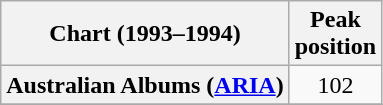<table class="wikitable sortable plainrowheaders" style="text-align:center">
<tr>
<th scope="col">Chart (1993–1994)</th>
<th scope="col">Peak<br>position</th>
</tr>
<tr>
<th scope="row">Australian Albums (<a href='#'>ARIA</a>)</th>
<td>102</td>
</tr>
<tr>
</tr>
<tr>
</tr>
<tr>
</tr>
<tr>
</tr>
</table>
